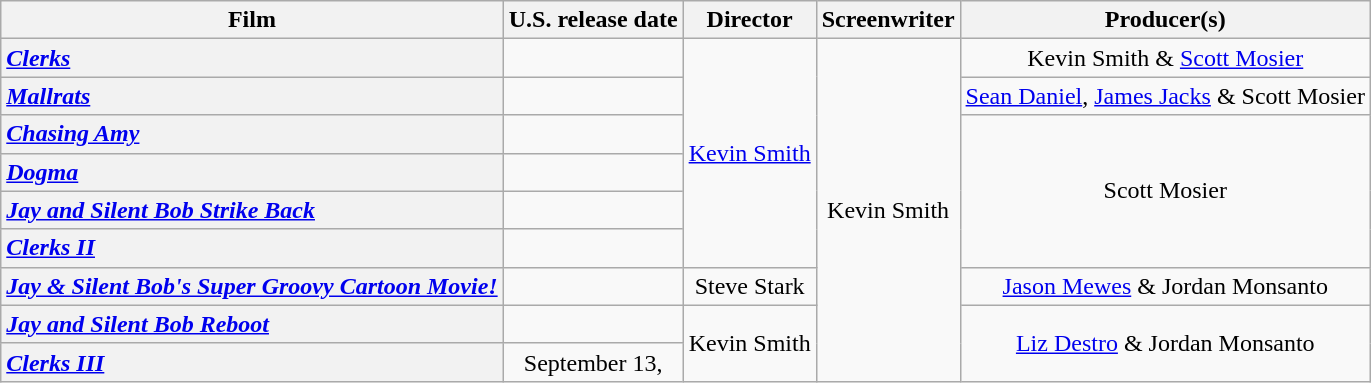<table class="wikitable plainrowheaders" style="text-align:center">
<tr>
<th>Film</th>
<th>U.S. release date</th>
<th>Director</th>
<th>Screenwriter</th>
<th>Producer(s)</th>
</tr>
<tr>
<th scope="row" style="text-align:left"><em><a href='#'>Clerks</a></em></th>
<td></td>
<td rowspan="6"><a href='#'>Kevin Smith</a></td>
<td rowspan="9">Kevin Smith</td>
<td>Kevin Smith & <a href='#'>Scott Mosier</a></td>
</tr>
<tr>
<th scope="row" style="text-align:left"><em><a href='#'>Mallrats</a></em></th>
<td></td>
<td><a href='#'>Sean Daniel</a>, <a href='#'>James Jacks</a> & Scott Mosier</td>
</tr>
<tr>
<th scope="row" style="text-align:left"><em><a href='#'>Chasing Amy</a></em></th>
<td></td>
<td rowspan=4>Scott Mosier</td>
</tr>
<tr>
<th scope="row" style="text-align:left"><em><a href='#'>Dogma</a></em></th>
<td></td>
</tr>
<tr>
<th scope="row" style="text-align:left"><em><a href='#'>Jay and Silent Bob Strike Back</a></em></th>
<td></td>
</tr>
<tr>
<th scope="row" style="text-align:left"><em><a href='#'>Clerks II</a></em></th>
<td></td>
</tr>
<tr>
<th scope="row" style="text-align:left"><em><a href='#'>Jay & Silent Bob's Super Groovy Cartoon Movie!</a></em></th>
<td></td>
<td>Steve Stark</td>
<td><a href='#'>Jason Mewes</a> & Jordan Monsanto</td>
</tr>
<tr>
<th scope="row" style="text-align:left"><em><a href='#'>Jay and Silent Bob Reboot</a></em></th>
<td></td>
<td rowspan="2">Kevin Smith</td>
<td rowspan="2"><a href='#'>Liz Destro</a> & Jordan Monsanto</td>
</tr>
<tr>
<th scope="row" style="text-align:left"><em><a href='#'>Clerks III</a></em></th>
<td>September 13, </td>
</tr>
</table>
